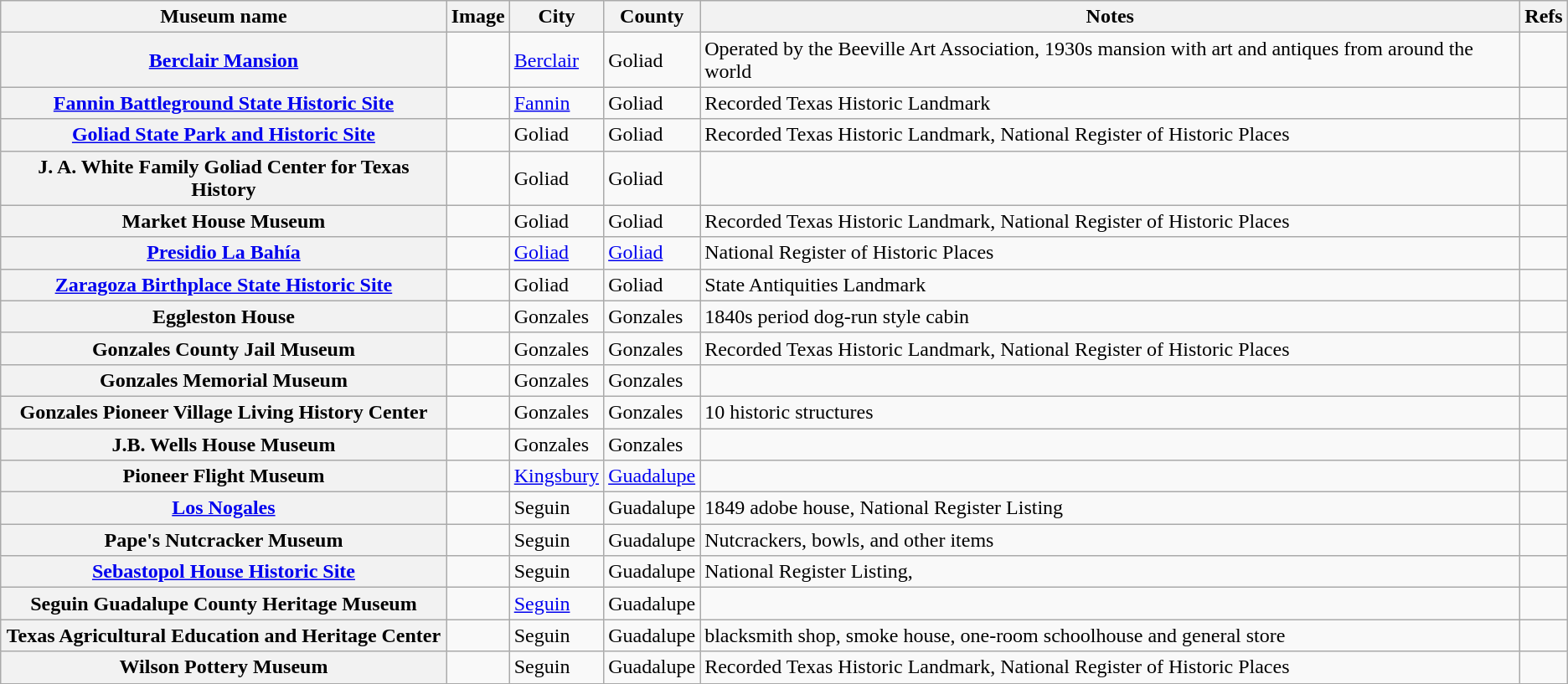<table class="wikitable sortable plainrowheaders">
<tr>
<th scope="col">Museum name</th>
<th scope="col"  class="unsortable">Image</th>
<th scope="col">City</th>
<th scope="col">County</th>
<th scope="col">Notes</th>
<th scope="col" class="unsortable">Refs</th>
</tr>
<tr>
<th scope="row"><a href='#'>Berclair Mansion</a></th>
<td></td>
<td><a href='#'>Berclair</a></td>
<td>Goliad</td>
<td>Operated by the Beeville Art Association, 1930s mansion with art and antiques from around the world</td>
<td align="center"></td>
</tr>
<tr>
<th scope="row"><a href='#'>Fannin Battleground State Historic Site</a></th>
<td></td>
<td><a href='#'>Fannin</a></td>
<td>Goliad</td>
<td>Recorded Texas Historic Landmark</td>
<td align="center"></td>
</tr>
<tr>
<th scope="row"><a href='#'>Goliad State Park and Historic Site</a></th>
<td></td>
<td>Goliad</td>
<td>Goliad</td>
<td>Recorded Texas Historic Landmark, National Register of Historic Places</td>
<td align="center"></td>
</tr>
<tr>
<th scope="row">J. A. White Family Goliad Center for Texas History</th>
<td></td>
<td>Goliad</td>
<td>Goliad</td>
<td></td>
<td align="center"></td>
</tr>
<tr>
<th scope="row">Market House Museum</th>
<td></td>
<td>Goliad</td>
<td>Goliad</td>
<td>Recorded Texas Historic Landmark, National Register of Historic Places</td>
<td align="center"></td>
</tr>
<tr>
<th scope="row"><a href='#'>Presidio La Bahía</a></th>
<td></td>
<td><a href='#'>Goliad</a></td>
<td><a href='#'>Goliad</a></td>
<td>National Register of Historic Places</td>
<td align="center"></td>
</tr>
<tr>
<th scope="row"><a href='#'>Zaragoza Birthplace State Historic Site</a></th>
<td></td>
<td>Goliad</td>
<td>Goliad</td>
<td>State Antiquities Landmark</td>
<td align="center"></td>
</tr>
<tr>
<th scope="row">Eggleston House</th>
<td></td>
<td>Gonzales</td>
<td>Gonzales</td>
<td>1840s period dog-run style cabin</td>
<td align="center"></td>
</tr>
<tr>
<th scope="row">Gonzales County Jail Museum</th>
<td></td>
<td>Gonzales</td>
<td>Gonzales</td>
<td>Recorded Texas Historic Landmark, National Register of Historic Places</td>
<td align="center"></td>
</tr>
<tr>
<th scope="row">Gonzales Memorial Museum</th>
<td></td>
<td>Gonzales</td>
<td>Gonzales</td>
<td></td>
<td align="center"></td>
</tr>
<tr>
<th scope="row">Gonzales Pioneer Village Living History Center</th>
<td></td>
<td>Gonzales</td>
<td>Gonzales</td>
<td>10 historic structures</td>
<td align="center"></td>
</tr>
<tr>
<th scope="row">J.B. Wells House Museum</th>
<td></td>
<td>Gonzales</td>
<td>Gonzales</td>
<td></td>
<td align="center"></td>
</tr>
<tr>
<th scope="row">Pioneer Flight Museum</th>
<td></td>
<td><a href='#'>Kingsbury</a></td>
<td><a href='#'>Guadalupe</a></td>
<td></td>
<td align="center"></td>
</tr>
<tr>
<th scope="row"><a href='#'>Los Nogales</a></th>
<td></td>
<td>Seguin</td>
<td>Guadalupe</td>
<td>1849 adobe house, National Register Listing</td>
<td align="center"></td>
</tr>
<tr>
<th scope="row">Pape's Nutcracker Museum</th>
<td></td>
<td>Seguin</td>
<td>Guadalupe</td>
<td>Nutcrackers, bowls, and other items</td>
<td align="center"></td>
</tr>
<tr>
<th scope="row"><a href='#'>Sebastopol House Historic Site</a></th>
<td></td>
<td>Seguin</td>
<td>Guadalupe</td>
<td>National Register Listing,</td>
<td align="center"></td>
</tr>
<tr>
<th scope="row">Seguin Guadalupe County Heritage Museum</th>
<td></td>
<td><a href='#'>Seguin</a></td>
<td>Guadalupe</td>
<td></td>
<td align="center"></td>
</tr>
<tr>
<th scope="row">Texas Agricultural Education and Heritage Center</th>
<td></td>
<td>Seguin</td>
<td>Guadalupe</td>
<td>blacksmith shop, smoke house, one-room schoolhouse and general store</td>
<td align="center"></td>
</tr>
<tr>
<th scope="row">Wilson Pottery Museum</th>
<td></td>
<td>Seguin</td>
<td>Guadalupe</td>
<td>Recorded Texas Historic Landmark, National Register of Historic Places</td>
<td align="center"></td>
</tr>
<tr>
</tr>
</table>
